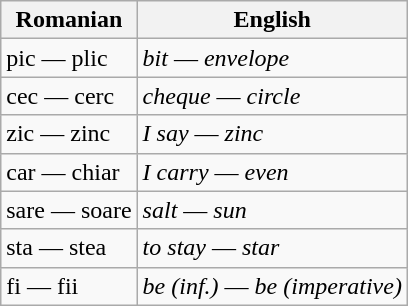<table class="wikitable">
<tr>
<th>Romanian</th>
<th>English</th>
</tr>
<tr>
<td>pic — plic</td>
<td><em>bit</em> — <em>envelope</em></td>
</tr>
<tr>
<td>cec — cerc</td>
<td><em>cheque</em> — <em>circle</em></td>
</tr>
<tr>
<td>zic — zinc</td>
<td><em>I say</em> — <em>zinc</em></td>
</tr>
<tr>
<td>car — chiar</td>
<td><em>I carry</em> — <em>even</em></td>
</tr>
<tr>
<td>sare — soare</td>
<td><em>salt</em> — <em>sun</em></td>
</tr>
<tr>
<td>sta — stea</td>
<td><em>to stay</em> — <em>star</em></td>
</tr>
<tr>
<td>fi — fii</td>
<td><em>be (inf.)</em> — <em>be (imperative)</em></td>
</tr>
</table>
